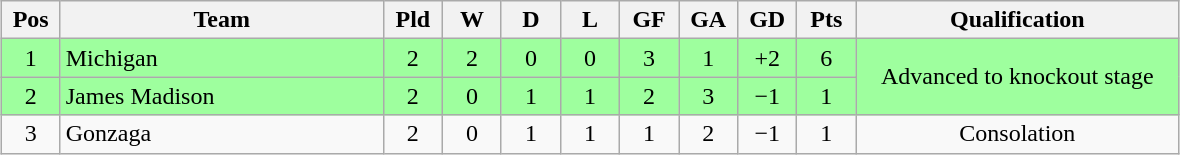<table class="wikitable" style="text-align:center; margin: 1em auto">
<tr>
<th style=width:2em>Pos</th>
<th style=width:13em>Team</th>
<th style=width:2em>Pld</th>
<th style=width:2em>W</th>
<th style=width:2em>D</th>
<th style=width:2em>L</th>
<th style=width:2em>GF</th>
<th style=width:2em>GA</th>
<th style=width:2em>GD</th>
<th style=width:2em>Pts</th>
<th style=width:13em>Qualification</th>
</tr>
<tr bgcolor="#9eff9e">
<td>1</td>
<td style="text-align:left">Michigan</td>
<td>2</td>
<td>2</td>
<td>0</td>
<td>0</td>
<td>3</td>
<td>1</td>
<td>+2</td>
<td>6</td>
<td rowspan="2">Advanced to knockout stage</td>
</tr>
<tr bgcolor="#9eff9e">
<td>2</td>
<td style="text-align:left">James Madison</td>
<td>2</td>
<td>0</td>
<td>1</td>
<td>1</td>
<td>2</td>
<td>3</td>
<td>−1</td>
<td>1</td>
</tr>
<tr>
<td>3</td>
<td style="text-align:left">Gonzaga</td>
<td>2</td>
<td>0</td>
<td>1</td>
<td>1</td>
<td>1</td>
<td>2</td>
<td>−1</td>
<td>1</td>
<td>Consolation</td>
</tr>
</table>
